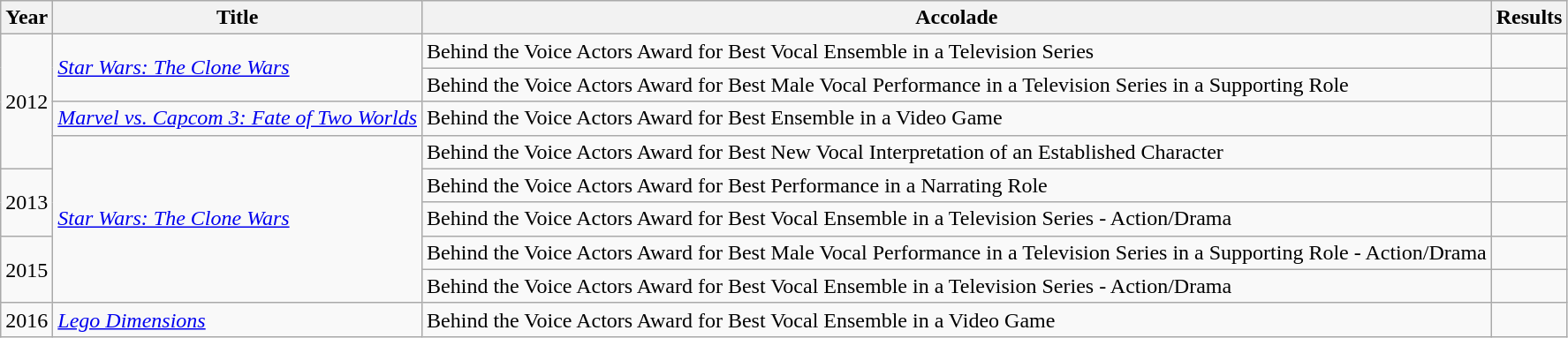<table class="wikitable sortable">
<tr>
<th>Year</th>
<th>Title</th>
<th>Accolade</th>
<th>Results</th>
</tr>
<tr>
<td rowspan="4">2012</td>
<td rowspan="2"><em><a href='#'>Star Wars: The Clone Wars</a></em></td>
<td>Behind the Voice Actors Award for Best Vocal Ensemble in a Television Series</td>
<td></td>
</tr>
<tr>
<td>Behind the Voice Actors Award for Best Male Vocal Performance in a Television Series in a Supporting Role</td>
<td></td>
</tr>
<tr>
<td><em><a href='#'>Marvel vs. Capcom 3: Fate of Two Worlds</a></em></td>
<td>Behind the Voice Actors Award for Best Ensemble in a Video Game</td>
<td></td>
</tr>
<tr>
<td rowspan="5"><em><a href='#'>Star Wars: The Clone Wars</a></em></td>
<td>Behind the Voice Actors Award for Best New Vocal Interpretation of an Established Character</td>
<td></td>
</tr>
<tr>
<td rowspan="2">2013</td>
<td>Behind the Voice Actors Award for Best Performance in a Narrating Role</td>
<td></td>
</tr>
<tr>
<td>Behind the Voice Actors Award for Best Vocal Ensemble in a Television Series - Action/Drama</td>
<td></td>
</tr>
<tr>
<td rowspan="2">2015</td>
<td>Behind the Voice Actors Award for Best Male Vocal Performance in a Television Series in a Supporting Role - Action/Drama</td>
<td></td>
</tr>
<tr>
<td>Behind the Voice Actors Award for Best Vocal Ensemble in a Television Series - Action/Drama</td>
<td></td>
</tr>
<tr>
<td>2016</td>
<td><em><a href='#'>Lego Dimensions</a></em></td>
<td>Behind the Voice Actors Award for Best Vocal Ensemble in a Video Game</td>
<td></td>
</tr>
</table>
